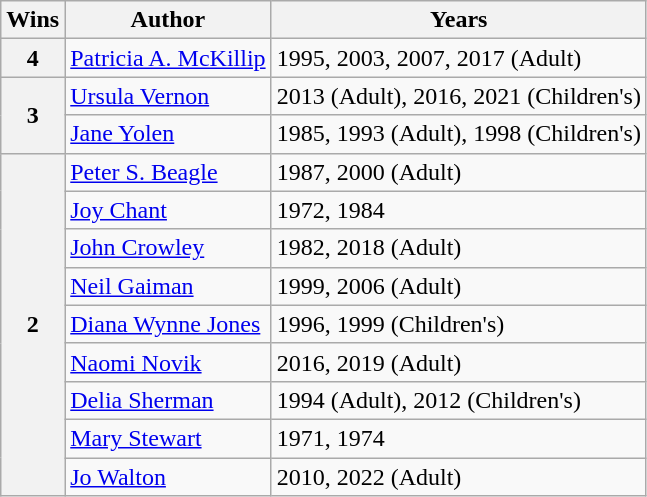<table class="sortable wikitable" style="margin-right: 2em">
<tr>
<th scope="col">Wins</th>
<th scope="col">Author</th>
<th scope="col">Years</th>
</tr>
<tr>
<th>4</th>
<td><a href='#'>Patricia A. McKillip</a></td>
<td>1995, 2003, 2007, 2017 (Adult)</td>
</tr>
<tr>
<th rowspan=2>3</th>
<td><a href='#'>Ursula Vernon</a></td>
<td>2013 (Adult), 2016, 2021 (Children's)</td>
</tr>
<tr>
<td><a href='#'>Jane Yolen</a></td>
<td>1985, 1993 (Adult), 1998 (Children's)</td>
</tr>
<tr>
<th rowspan=9>2</th>
<td><a href='#'>Peter S. Beagle</a></td>
<td>1987, 2000 (Adult)</td>
</tr>
<tr>
<td><a href='#'>Joy Chant</a></td>
<td>1972, 1984</td>
</tr>
<tr>
<td><a href='#'>John Crowley</a></td>
<td>1982, 2018 (Adult)</td>
</tr>
<tr>
<td><a href='#'>Neil Gaiman</a></td>
<td>1999, 2006 (Adult)</td>
</tr>
<tr>
<td><a href='#'>Diana Wynne Jones</a></td>
<td>1996, 1999 (Children's)</td>
</tr>
<tr>
<td><a href='#'>Naomi Novik</a></td>
<td>2016, 2019 (Adult)</td>
</tr>
<tr>
<td><a href='#'>Delia Sherman</a></td>
<td>1994 (Adult), 2012 (Children's)</td>
</tr>
<tr>
<td><a href='#'>Mary Stewart</a></td>
<td>1971, 1974</td>
</tr>
<tr>
<td><a href='#'>Jo Walton</a></td>
<td>2010, 2022 (Adult)</td>
</tr>
</table>
